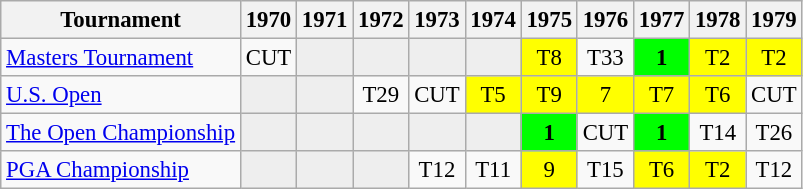<table class="wikitable" style="font-size:95%;text-align:center;">
<tr>
<th>Tournament</th>
<th>1970</th>
<th>1971</th>
<th>1972</th>
<th>1973</th>
<th>1974</th>
<th>1975</th>
<th>1976</th>
<th>1977</th>
<th>1978</th>
<th>1979</th>
</tr>
<tr>
<td align=left><a href='#'>Masters Tournament</a></td>
<td>CUT</td>
<td style="background:#eeeeee;"></td>
<td style="background:#eeeeee;"></td>
<td style="background:#eeeeee;"></td>
<td style="background:#eeeeee;"></td>
<td style="background:yellow;">T8</td>
<td>T33</td>
<td style="background:lime;"><strong>1</strong></td>
<td style="background:yellow;">T2</td>
<td style="background:yellow;">T2</td>
</tr>
<tr>
<td align=left><a href='#'>U.S. Open</a></td>
<td style="background:#eeeeee;"></td>
<td style="background:#eeeeee;"></td>
<td>T29</td>
<td>CUT</td>
<td style="background:yellow;">T5</td>
<td style="background:yellow;">T9</td>
<td style="background:yellow;">7</td>
<td style="background:yellow;">T7</td>
<td style="background:yellow;">T6</td>
<td>CUT</td>
</tr>
<tr>
<td align=left><a href='#'>The Open Championship</a></td>
<td style="background:#eeeeee;"></td>
<td style="background:#eeeeee;"></td>
<td style="background:#eeeeee;"></td>
<td style="background:#eeeeee;"></td>
<td style="background:#eeeeee;"></td>
<td style="background:lime;"><strong>1</strong></td>
<td>CUT</td>
<td style="background:lime;"><strong>1</strong></td>
<td>T14</td>
<td>T26</td>
</tr>
<tr>
<td align=left><a href='#'>PGA Championship</a></td>
<td style="background:#eeeeee;"></td>
<td style="background:#eeeeee;"></td>
<td style="background:#eeeeee;"></td>
<td>T12</td>
<td>T11</td>
<td style="background:yellow;">9</td>
<td>T15</td>
<td style="background:yellow;">T6</td>
<td style="background:yellow;">T2</td>
<td>T12</td>
</tr>
</table>
